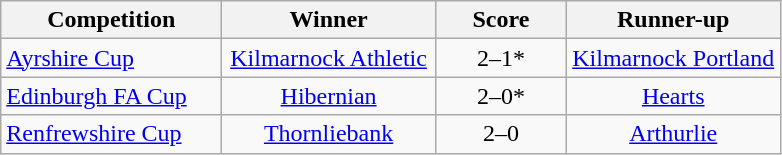<table class="wikitable" style="text-align: center;">
<tr>
<th width=140>Competition</th>
<th width=135>Winner</th>
<th width=80>Score</th>
<th width=135>Runner-up</th>
</tr>
<tr>
<td align=left><a href='#'>Ayrshire Cup</a></td>
<td><a href='#'>Kilmarnock Athletic</a></td>
<td>2–1*</td>
<td><a href='#'>Kilmarnock Portland</a></td>
</tr>
<tr>
<td align=left><a href='#'>Edinburgh FA Cup</a></td>
<td><a href='#'>Hibernian</a></td>
<td>2–0*</td>
<td><a href='#'>Hearts</a></td>
</tr>
<tr>
<td align=left><a href='#'>Renfrewshire Cup</a></td>
<td><a href='#'>Thornliebank</a></td>
<td>2–0 </td>
<td><a href='#'>Arthurlie</a></td>
</tr>
</table>
